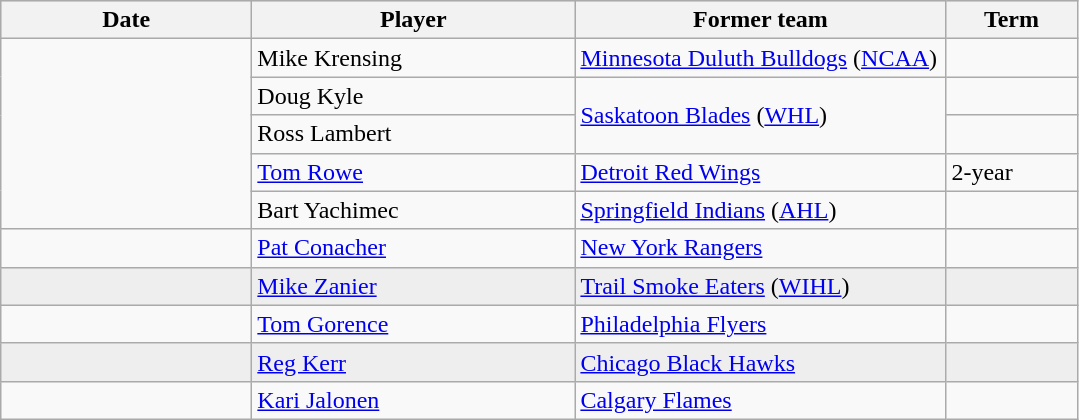<table class="wikitable">
<tr style="background:#ddd; text-align:center;">
<th style="width: 10em;">Date</th>
<th style="width: 13em;">Player</th>
<th style="width: 15em;">Former team</th>
<th style="width: 5em;">Term</th>
</tr>
<tr>
<td rowspan=5></td>
<td>Mike Krensing</td>
<td><a href='#'>Minnesota Duluth Bulldogs</a> (<a href='#'>NCAA</a>)</td>
<td></td>
</tr>
<tr>
<td>Doug Kyle</td>
<td rowspan=2><a href='#'>Saskatoon Blades</a> (<a href='#'>WHL</a>)</td>
</tr>
<tr>
<td>Ross Lambert</td>
<td></td>
</tr>
<tr>
<td><a href='#'>Tom Rowe</a></td>
<td><a href='#'>Detroit Red Wings</a></td>
<td>2-year</td>
</tr>
<tr>
<td>Bart Yachimec</td>
<td><a href='#'>Springfield Indians</a> (<a href='#'>AHL</a>)</td>
<td></td>
</tr>
<tr>
<td></td>
<td><a href='#'>Pat Conacher</a></td>
<td><a href='#'>New York Rangers</a></td>
<td></td>
</tr>
<tr style="background:#eee;">
<td></td>
<td><a href='#'>Mike Zanier</a></td>
<td><a href='#'>Trail Smoke Eaters</a> (<a href='#'>WIHL</a>)</td>
<td></td>
</tr>
<tr>
<td></td>
<td><a href='#'>Tom Gorence</a></td>
<td><a href='#'>Philadelphia Flyers</a></td>
<td></td>
</tr>
<tr style="background:#eee;">
<td></td>
<td><a href='#'>Reg Kerr</a></td>
<td><a href='#'>Chicago Black Hawks</a></td>
<td></td>
</tr>
<tr>
<td></td>
<td><a href='#'>Kari Jalonen</a></td>
<td><a href='#'>Calgary Flames</a></td>
<td></td>
</tr>
</table>
